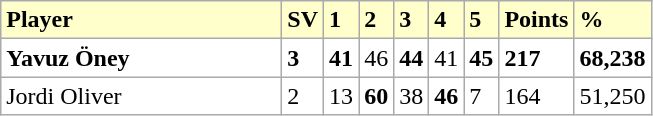<table class="wikitable">
<tr bgcolor="#ffffcc">
<td width=180><strong>Player</strong></td>
<td><strong>SV</strong></td>
<td><strong>1</strong></td>
<td><strong>2</strong></td>
<td><strong>3</strong></td>
<td><strong>4</strong></td>
<td><strong>5</strong></td>
<td><strong>Points</strong></td>
<td><strong>%</strong></td>
</tr>
<tr bgcolor="FFFFFF">
<td> <strong>Yavuz Öney</strong></td>
<td><strong>3</strong></td>
<td><strong>41</strong></td>
<td>46</td>
<td><strong>44</strong></td>
<td>41</td>
<td><strong>45</strong></td>
<td><strong>217</strong></td>
<td><strong>68,238</strong></td>
</tr>
<tr bgcolor="FFFFFF">
<td> Jordi Oliver</td>
<td>2</td>
<td>13</td>
<td><strong>60</strong></td>
<td>38</td>
<td><strong>46</strong></td>
<td>7</td>
<td>164</td>
<td>51,250</td>
</tr>
</table>
